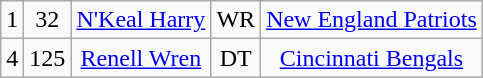<table class="wikitable" style="text-align:center">
<tr>
<td>1</td>
<td>32</td>
<td><a href='#'>N'Keal Harry</a></td>
<td>WR</td>
<td><a href='#'>New England Patriots</a></td>
</tr>
<tr>
<td>4</td>
<td>125</td>
<td><a href='#'>Renell Wren</a></td>
<td>DT</td>
<td><a href='#'>Cincinnati Bengals</a></td>
</tr>
</table>
